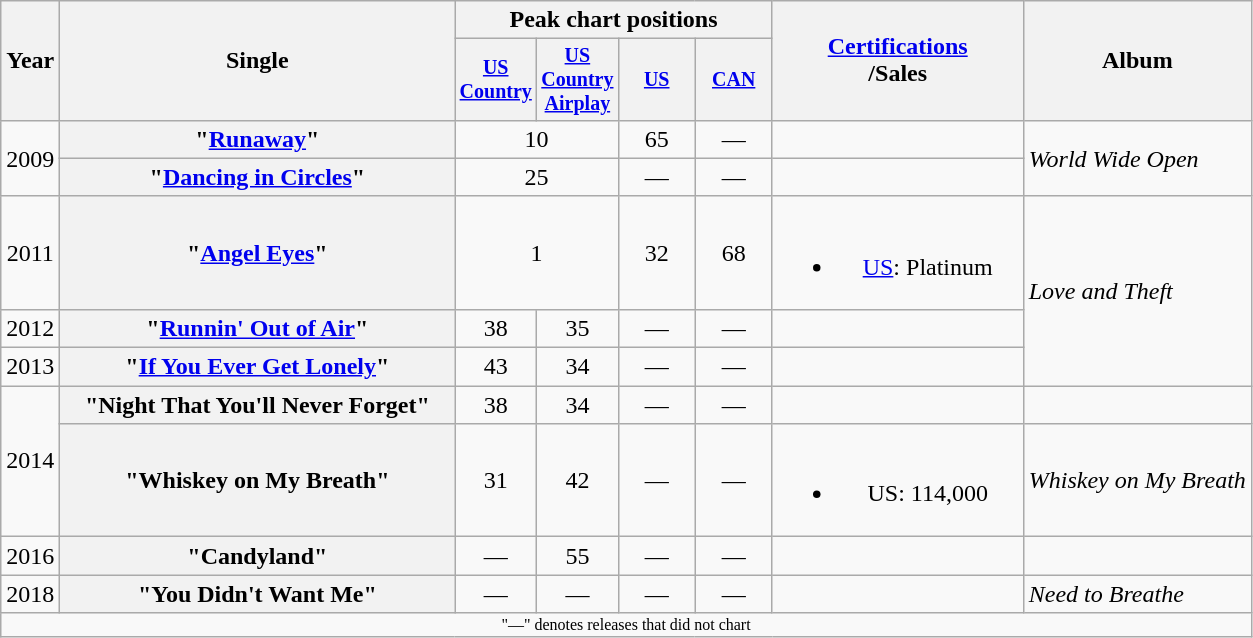<table class="wikitable plainrowheaders" style="text-align:center;">
<tr>
<th rowspan="2">Year</th>
<th rowspan="2" style="width:16em;">Single</th>
<th colspan="4">Peak chart positions</th>
<th rowspan="2" style="width:10em;"><a href='#'>Certifications</a><br>/Sales</th>
<th rowspan="2">Album</th>
</tr>
<tr style="font-size:smaller;">
<th style="width:45px;"><a href='#'>US Country</a><br></th>
<th style="width:45px;"><a href='#'>US Country Airplay</a><br></th>
<th style="width:45px;"><a href='#'>US</a><br></th>
<th style="width:45px;"><a href='#'>CAN</a><br></th>
</tr>
<tr>
<td rowspan="2">2009</td>
<th scope="row">"<a href='#'>Runaway</a>"</th>
<td colspan=2>10</td>
<td>65</td>
<td>—</td>
<td></td>
<td style="text-align:left;" rowspan="2"><em>World Wide Open</em></td>
</tr>
<tr>
<th scope="row">"<a href='#'>Dancing in Circles</a>"</th>
<td colspan=2>25</td>
<td>—</td>
<td>—</td>
<td></td>
</tr>
<tr>
<td>2011</td>
<th scope="row">"<a href='#'>Angel Eyes</a>"</th>
<td colspan=2>1</td>
<td>32</td>
<td>68</td>
<td><br><ul><li><a href='#'>US</a>: Platinum</li></ul></td>
<td style="text-align:left;" rowspan="3"><em>Love and Theft</em></td>
</tr>
<tr>
<td>2012</td>
<th scope="row">"<a href='#'>Runnin' Out of Air</a>"</th>
<td>38</td>
<td>35</td>
<td>—</td>
<td>—</td>
<td></td>
</tr>
<tr>
<td>2013</td>
<th scope="row">"<a href='#'>If You Ever Get Lonely</a>"</th>
<td>43</td>
<td>34</td>
<td>—</td>
<td>—</td>
<td></td>
</tr>
<tr>
<td rowspan="2">2014</td>
<th scope="row">"Night That You'll Never Forget"</th>
<td>38</td>
<td>34</td>
<td>—</td>
<td>—</td>
<td></td>
<td></td>
</tr>
<tr>
<th scope="row">"Whiskey on My Breath"</th>
<td>31</td>
<td>42</td>
<td>—</td>
<td>—</td>
<td><br><ul><li>US: 114,000</li></ul></td>
<td style="text-align:left;"><em>Whiskey on My Breath</em></td>
</tr>
<tr>
<td>2016</td>
<th scope="row">"Candyland"</th>
<td>—</td>
<td>55</td>
<td>—</td>
<td>—</td>
<td></td>
<td></td>
</tr>
<tr>
<td>2018</td>
<th scope="row">"You Didn't Want Me"</th>
<td>—</td>
<td>—</td>
<td>—</td>
<td>—</td>
<td></td>
<td style="text-align:left;"><em>Need to Breathe</em></td>
</tr>
<tr>
<td colspan="8" style="font-size:8pt">"—" denotes releases that did not chart</td>
</tr>
</table>
